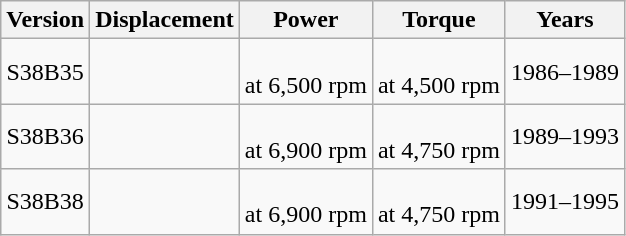<table class="wikitable sortable" style="text-align: center;">
<tr>
<th>Version</th>
<th>Displacement</th>
<th>Power</th>
<th>Torque</th>
<th>Years</th>
</tr>
<tr>
<td>S38B35</td>
<td></td>
<td> <br> at 6,500 rpm</td>
<td> <br>  at 4,500 rpm</td>
<td>1986–1989</td>
</tr>
<tr>
<td>S38B36</td>
<td></td>
<td> <br> at 6,900 rpm</td>
<td> <br>  at 4,750 rpm</td>
<td>1989–1993</td>
</tr>
<tr>
<td>S38B38</td>
<td></td>
<td> <br> at 6,900 rpm</td>
<td> <br>  at 4,750 rpm</td>
<td>1991–1995</td>
</tr>
</table>
